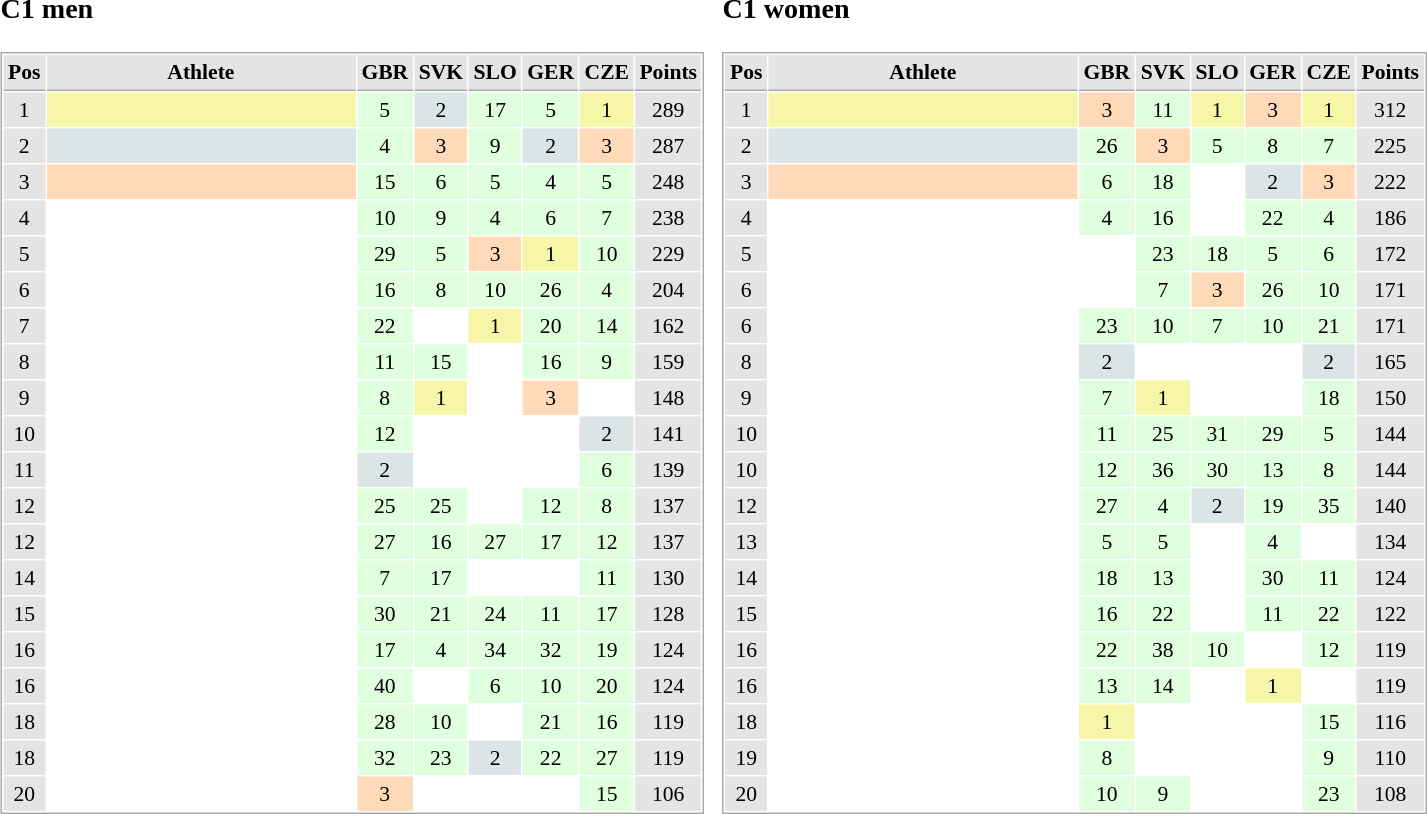<table border="0" cellspacing="10">
<tr>
<td><br><h3>C1 men</h3><table cellspacing="1" cellpadding="3" style="border:1px solid #AAAAAA;font-size:90%">
<tr bgcolor="#E4E4E4">
<th style="border-bottom:1px solid #AAAAAA" width=10>Pos</th>
<th style="border-bottom:1px solid #AAAAAA" width=200>Athlete</th>
<th style="border-bottom:1px solid #AAAAAA" width=20>GBR</th>
<th style="border-bottom:1px solid #AAAAAA" width=20>SVK</th>
<th style="border-bottom:1px solid #AAAAAA" width=20>SLO</th>
<th style="border-bottom:1px solid #AAAAAA" width=20>GER</th>
<th style="border-bottom:1px solid #AAAAAA" width=20>CZE</th>
<th style="border-bottom:1px solid #AAAAAA" width=20>Points</th>
</tr>
<tr align="center">
<td style="background:#E4E4E4;">1</td>
<td align="left" style="background:#F7F6A8;"></td>
<td style="background:#DFFFDF;">5</td>
<td style="background:#DCE5E5;">2</td>
<td style="background:#DFFFDF;">17</td>
<td style="background:#DFFFDF;">5</td>
<td style="background:#F7F6A8;">1</td>
<td style="background:#E4E4E4;">289</td>
</tr>
<tr align="center">
<td style="background:#E4E4E4;">2</td>
<td align="left" style="background:#DCE5E5;"></td>
<td style="background:#DFFFDF;">4</td>
<td style="background:#FFDAB9;">3</td>
<td style="background:#DFFFDF;">9</td>
<td style="background:#DCE5E5;">2</td>
<td style="background:#FFDAB9;">3</td>
<td style="background:#E4E4E4;">287</td>
</tr>
<tr align="center">
<td style="background:#E4E4E4;">3</td>
<td align="left" style="background:#FFDAB9;"></td>
<td style="background:#DFFFDF;">15</td>
<td style="background:#DFFFDF;">6</td>
<td style="background:#DFFFDF;">5</td>
<td style="background:#DFFFDF;">4</td>
<td style="background:#DFFFDF;">5</td>
<td style="background:#E4E4E4;">248</td>
</tr>
<tr align="center">
<td style="background:#E4E4E4;">4</td>
<td align="left"></td>
<td style="background:#DFFFDF;">10</td>
<td style="background:#DFFFDF;">9</td>
<td style="background:#DFFFDF;">4</td>
<td style="background:#DFFFDF;">6</td>
<td style="background:#DFFFDF;">7</td>
<td style="background:#E4E4E4;">238</td>
</tr>
<tr align="center">
<td style="background:#E4E4E4;">5</td>
<td align="left"></td>
<td style="background:#DFFFDF;">29</td>
<td style="background:#DFFFDF;">5</td>
<td style="background:#FFDAB9;">3</td>
<td style="background:#F7F6A8;">1</td>
<td style="background:#DFFFDF;">10</td>
<td style="background:#E4E4E4;">229</td>
</tr>
<tr align="center">
<td style="background:#E4E4E4;">6</td>
<td align="left"></td>
<td style="background:#DFFFDF;">16</td>
<td style="background:#DFFFDF;">8</td>
<td style="background:#DFFFDF;">10</td>
<td style="background:#DFFFDF;">26</td>
<td style="background:#DFFFDF;">4</td>
<td style="background:#E4E4E4;">204</td>
</tr>
<tr align="center">
<td style="background:#E4E4E4;">7</td>
<td align="left"></td>
<td style="background:#DFFFDF;">22</td>
<td></td>
<td style="background:#F7F6A8;">1</td>
<td style="background:#DFFFDF;">20</td>
<td style="background:#DFFFDF;">14</td>
<td style="background:#E4E4E4;">162</td>
</tr>
<tr align="center">
<td style="background:#E4E4E4;">8</td>
<td align="left"></td>
<td style="background:#DFFFDF;">11</td>
<td style="background:#DFFFDF;">15</td>
<td></td>
<td style="background:#DFFFDF;">16</td>
<td style="background:#DFFFDF;">9</td>
<td style="background:#E4E4E4;">159</td>
</tr>
<tr align="center">
<td style="background:#E4E4E4;">9</td>
<td align="left"></td>
<td style="background:#DFFFDF;">8</td>
<td style="background:#F7F6A8;">1</td>
<td></td>
<td style="background:#FFDAB9;">3</td>
<td></td>
<td style="background:#E4E4E4;">148</td>
</tr>
<tr align="center">
<td style="background:#E4E4E4;">10</td>
<td align="left"></td>
<td style="background:#DFFFDF;">12</td>
<td></td>
<td></td>
<td></td>
<td style="background:#DCE5E5;">2</td>
<td style="background:#E4E4E4;">141</td>
</tr>
<tr align="center">
<td style="background:#E4E4E4;">11</td>
<td align="left"></td>
<td style="background:#DCE5E5;">2</td>
<td></td>
<td></td>
<td></td>
<td style="background:#DFFFDF;">6</td>
<td style="background:#E4E4E4;">139</td>
</tr>
<tr align="center">
<td style="background:#E4E4E4;">12</td>
<td align="left"></td>
<td style="background:#DFFFDF;">25</td>
<td style="background:#DFFFDF;">25</td>
<td></td>
<td style="background:#DFFFDF;">12</td>
<td style="background:#DFFFDF;">8</td>
<td style="background:#E4E4E4;">137</td>
</tr>
<tr align="center">
<td style="background:#E4E4E4;">12</td>
<td align="left"></td>
<td style="background:#DFFFDF;">27</td>
<td style="background:#DFFFDF;">16</td>
<td style="background:#DFFFDF;">27</td>
<td style="background:#DFFFDF;">17</td>
<td style="background:#DFFFDF;">12</td>
<td style="background:#E4E4E4;">137</td>
</tr>
<tr align="center">
<td style="background:#E4E4E4;">14</td>
<td align="left"></td>
<td style="background:#DFFFDF;">7</td>
<td style="background:#DFFFDF;">17</td>
<td></td>
<td></td>
<td style="background:#DFFFDF;">11</td>
<td style="background:#E4E4E4;">130</td>
</tr>
<tr align="center">
<td style="background:#E4E4E4;">15</td>
<td align="left"></td>
<td style="background:#DFFFDF;">30</td>
<td style="background:#DFFFDF;">21</td>
<td style="background:#DFFFDF;">24</td>
<td style="background:#DFFFDF;">11</td>
<td style="background:#DFFFDF;">17</td>
<td style="background:#E4E4E4;">128</td>
</tr>
<tr align="center">
<td style="background:#E4E4E4;">16</td>
<td align="left"></td>
<td style="background:#DFFFDF;">17</td>
<td style="background:#DFFFDF;">4</td>
<td style="background:#DFFFDF;">34</td>
<td style="background:#DFFFDF;">32</td>
<td style="background:#DFFFDF;">19</td>
<td style="background:#E4E4E4;">124</td>
</tr>
<tr align="center">
<td style="background:#E4E4E4;">16</td>
<td align="left"></td>
<td style="background:#DFFFDF;">40</td>
<td></td>
<td style="background:#DFFFDF;">6</td>
<td style="background:#DFFFDF;">10</td>
<td style="background:#DFFFDF;">20</td>
<td style="background:#E4E4E4;">124</td>
</tr>
<tr align="center">
<td style="background:#E4E4E4;">18</td>
<td align="left"></td>
<td style="background:#DFFFDF;">28</td>
<td style="background:#DFFFDF;">10</td>
<td></td>
<td style="background:#DFFFDF;">21</td>
<td style="background:#DFFFDF;">16</td>
<td style="background:#E4E4E4;">119</td>
</tr>
<tr align="center">
<td style="background:#E4E4E4;">18</td>
<td align="left"></td>
<td style="background:#DFFFDF;">32</td>
<td style="background:#DFFFDF;">23</td>
<td style="background:#DCE5E5;">2</td>
<td style="background:#DFFFDF;">22</td>
<td style="background:#DFFFDF;">27</td>
<td style="background:#E4E4E4;">119</td>
</tr>
<tr align="center">
<td style="background:#E4E4E4;">20</td>
<td align="left"></td>
<td style="background:#FFDAB9;">3</td>
<td></td>
<td></td>
<td></td>
<td style="background:#DFFFDF;">15</td>
<td style="background:#E4E4E4;">106</td>
</tr>
</table>
</td>
<td><br><h3>C1 women</h3><table cellspacing="1" cellpadding="3" style="border:1px solid #AAAAAA;font-size:90%">
<tr bgcolor="#E4E4E4">
<th style="border-bottom:1px solid #AAAAAA" width=10>Pos</th>
<th style="border-bottom:1px solid #AAAAAA" width=200>Athlete</th>
<th style="border-bottom:1px solid #AAAAAA" width=20>GBR</th>
<th style="border-bottom:1px solid #AAAAAA" width=20>SVK</th>
<th style="border-bottom:1px solid #AAAAAA" width=20>SLO</th>
<th style="border-bottom:1px solid #AAAAAA" width=20>GER</th>
<th style="border-bottom:1px solid #AAAAAA" width=20>CZE</th>
<th style="border-bottom:1px solid #AAAAAA" width=20>Points</th>
</tr>
<tr align="center">
<td style="background:#E4E4E4;">1</td>
<td align="left" style="background:#F7F6A8;"></td>
<td style="background:#FFDAB9;">3</td>
<td style="background:#DFFFDF;">11</td>
<td style="background:#F7F6A8;">1</td>
<td style="background:#FFDAB9;">3</td>
<td style="background:#F7F6A8;">1</td>
<td style="background:#E4E4E4;">312</td>
</tr>
<tr align="center">
<td style="background:#E4E4E4;">2</td>
<td align="left" style="background:#DCE5E5;"></td>
<td style="background:#DFFFDF;">26</td>
<td style="background:#FFDAB9;">3</td>
<td style="background:#DFFFDF;">5</td>
<td style="background:#DFFFDF;">8</td>
<td style="background:#DFFFDF;">7</td>
<td style="background:#E4E4E4;">225</td>
</tr>
<tr align="center">
<td style="background:#E4E4E4;">3</td>
<td align="left" style="background:#FFDAB9;"></td>
<td style="background:#DFFFDF;">6</td>
<td style="background:#DFFFDF;">18</td>
<td></td>
<td style="background:#DCE5E5;">2</td>
<td style="background:#FFDAB9;">3</td>
<td style="background:#E4E4E4;">222</td>
</tr>
<tr align="center">
<td style="background:#E4E4E4;">4</td>
<td align="left"></td>
<td style="background:#DFFFDF;">4</td>
<td style="background:#DFFFDF;">16</td>
<td></td>
<td style="background:#DFFFDF;">22</td>
<td style="background:#DFFFDF;">4</td>
<td style="background:#E4E4E4;">186</td>
</tr>
<tr align="center">
<td style="background:#E4E4E4;">5</td>
<td align="left"></td>
<td></td>
<td style="background:#DFFFDF;">23</td>
<td style="background:#DFFFDF;">18</td>
<td style="background:#DFFFDF;">5</td>
<td style="background:#DFFFDF;">6</td>
<td style="background:#E4E4E4;">172</td>
</tr>
<tr align="center">
<td style="background:#E4E4E4;">6</td>
<td align="left"></td>
<td></td>
<td style="background:#DFFFDF;">7</td>
<td style="background:#FFDAB9;">3</td>
<td style="background:#DFFFDF;">26</td>
<td style="background:#DFFFDF;">10</td>
<td style="background:#E4E4E4;">171</td>
</tr>
<tr align="center">
<td style="background:#E4E4E4;">6</td>
<td align="left"></td>
<td style="background:#DFFFDF;">23</td>
<td style="background:#DFFFDF;">10</td>
<td style="background:#DFFFDF;">7</td>
<td style="background:#DFFFDF;">10</td>
<td style="background:#DFFFDF;">21</td>
<td style="background:#E4E4E4;">171</td>
</tr>
<tr align="center">
<td style="background:#E4E4E4;">8</td>
<td align="left"></td>
<td style="background:#DCE5E5;">2</td>
<td></td>
<td></td>
<td></td>
<td style="background:#DCE5E5;">2</td>
<td style="background:#E4E4E4;">165</td>
</tr>
<tr align="center">
<td style="background:#E4E4E4;">9</td>
<td align="left"></td>
<td style="background:#DFFFDF;">7</td>
<td style="background:#F7F6A8;">1</td>
<td></td>
<td></td>
<td style="background:#DFFFDF;">18</td>
<td style="background:#E4E4E4;">150</td>
</tr>
<tr align="center">
<td style="background:#E4E4E4;">10</td>
<td align="left"></td>
<td style="background:#DFFFDF;">11</td>
<td style="background:#DFFFDF;">25</td>
<td style="background:#DFFFDF;">31</td>
<td style="background:#DFFFDF;">29</td>
<td style="background:#DFFFDF;">5</td>
<td style="background:#E4E4E4;">144</td>
</tr>
<tr align="center">
<td style="background:#E4E4E4;">10</td>
<td align="left"></td>
<td style="background:#DFFFDF;">12</td>
<td style="background:#DFFFDF;">36</td>
<td style="background:#DFFFDF;">30</td>
<td style="background:#DFFFDF;">13</td>
<td style="background:#DFFFDF;">8</td>
<td style="background:#E4E4E4;">144</td>
</tr>
<tr align="center">
<td style="background:#E4E4E4;">12</td>
<td align="left"></td>
<td style="background:#DFFFDF;">27</td>
<td style="background:#DFFFDF;">4</td>
<td style="background:#DCE5E5;">2</td>
<td style="background:#DFFFDF;">19</td>
<td style="background:#DFFFDF;">35</td>
<td style="background:#E4E4E4;">140</td>
</tr>
<tr align="center">
<td style="background:#E4E4E4;">13</td>
<td align="left"></td>
<td style="background:#DFFFDF;">5</td>
<td style="background:#DFFFDF;">5</td>
<td></td>
<td style="background:#DFFFDF;">4</td>
<td></td>
<td style="background:#E4E4E4;">134</td>
</tr>
<tr align="center">
<td style="background:#E4E4E4;">14</td>
<td align="left"></td>
<td style="background:#DFFFDF;">18</td>
<td style="background:#DFFFDF;">13</td>
<td></td>
<td style="background:#DFFFDF;">30</td>
<td style="background:#DFFFDF;">11</td>
<td style="background:#E4E4E4;">124</td>
</tr>
<tr align="center">
<td style="background:#E4E4E4;">15</td>
<td align="left"></td>
<td style="background:#DFFFDF;">16</td>
<td style="background:#DFFFDF;">22</td>
<td></td>
<td style="background:#DFFFDF;">11</td>
<td style="background:#DFFFDF;">22</td>
<td style="background:#E4E4E4;">122</td>
</tr>
<tr align="center">
<td style="background:#E4E4E4;">16</td>
<td align="left"></td>
<td style="background:#DFFFDF;">22</td>
<td style="background:#DFFFDF;">38</td>
<td style="background:#DFFFDF;">10</td>
<td></td>
<td style="background:#DFFFDF;">12</td>
<td style="background:#E4E4E4;">119</td>
</tr>
<tr align="center">
<td style="background:#E4E4E4;">16</td>
<td align="left"></td>
<td style="background:#DFFFDF;">13</td>
<td style="background:#DFFFDF;">14</td>
<td></td>
<td style="background:#F7F6A8;">1</td>
<td></td>
<td style="background:#E4E4E4;">119</td>
</tr>
<tr align="center">
<td style="background:#E4E4E4;">18</td>
<td align="left"></td>
<td style="background:#F7F6A8;">1</td>
<td></td>
<td></td>
<td></td>
<td style="background:#DFFFDF;">15</td>
<td style="background:#E4E4E4;">116</td>
</tr>
<tr align="center">
<td style="background:#E4E4E4;">19</td>
<td align="left"></td>
<td style="background:#DFFFDF;">8</td>
<td></td>
<td></td>
<td></td>
<td style="background:#DFFFDF;">9</td>
<td style="background:#E4E4E4;">110</td>
</tr>
<tr align="center">
<td style="background:#E4E4E4;">20</td>
<td align="left"></td>
<td style="background:#DFFFDF;">10</td>
<td style="background:#DFFFDF;">9</td>
<td></td>
<td></td>
<td style="background:#DFFFDF;">23</td>
<td style="background:#E4E4E4;">108</td>
</tr>
</table>
</td>
</tr>
</table>
